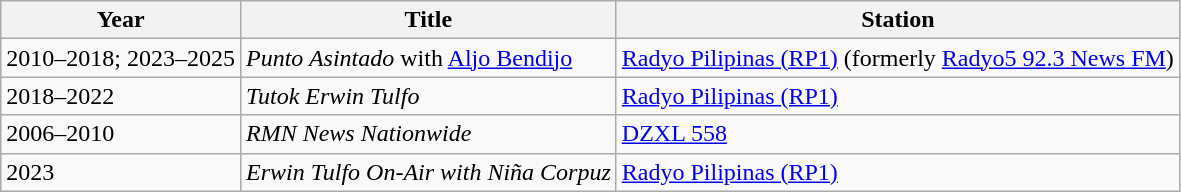<table class="wikitable">
<tr>
<th>Year</th>
<th>Title</th>
<th>Station</th>
</tr>
<tr>
<td>2010–2018; 2023–2025</td>
<td><em>Punto Asintado</em> with <a href='#'>Aljo Bendijo</a></td>
<td><a href='#'>Radyo Pilipinas (RP1)</a> (formerly <a href='#'>Radyo5 92.3 News FM</a>)</td>
</tr>
<tr>
<td>2018–2022</td>
<td><em>Tutok Erwin Tulfo</em></td>
<td><a href='#'>Radyo Pilipinas (RP1)</a></td>
</tr>
<tr>
<td>2006–2010</td>
<td><em>RMN News Nationwide</em></td>
<td><a href='#'>DZXL 558</a></td>
</tr>
<tr>
<td>2023</td>
<td><em>Erwin Tulfo On-Air with Niña Corpuz</em></td>
<td><a href='#'>Radyo Pilipinas (RP1)</a></td>
</tr>
</table>
